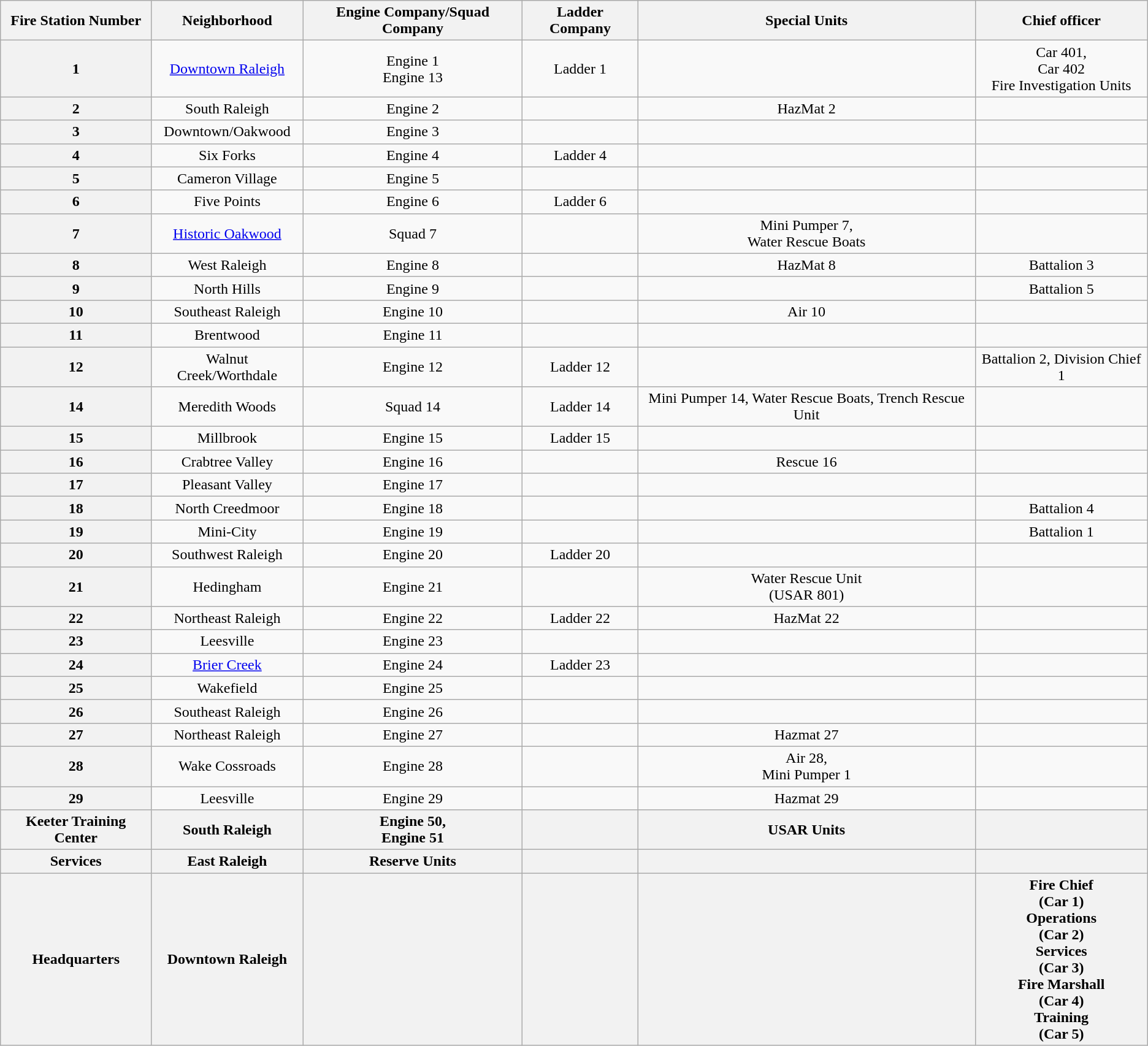<table class="wikitable" style="text-align:center;">
<tr>
<th>Fire Station Number</th>
<th>Neighborhood</th>
<th>Engine Company/Squad Company</th>
<th>Ladder Company</th>
<th>Special Units</th>
<th>Chief officer</th>
</tr>
<tr>
<th>1</th>
<td><a href='#'>Downtown Raleigh</a></td>
<td>Engine 1<br> Engine 13</td>
<td>Ladder 1</td>
<td></td>
<td>Car 401,<br>Car 402<br>Fire Investigation Units</td>
</tr>
<tr>
<th>2</th>
<td>South Raleigh</td>
<td>Engine 2</td>
<td></td>
<td>HazMat 2</td>
<td></td>
</tr>
<tr>
<th>3</th>
<td>Downtown/Oakwood</td>
<td>Engine 3</td>
<td></td>
<td></td>
<td></td>
</tr>
<tr>
<th>4</th>
<td>Six Forks</td>
<td>Engine 4</td>
<td>Ladder 4</td>
<td></td>
<td></td>
</tr>
<tr>
<th>5</th>
<td>Cameron Village</td>
<td>Engine 5</td>
<td></td>
<td></td>
<td></td>
</tr>
<tr>
<th>6</th>
<td>Five Points</td>
<td>Engine 6</td>
<td>Ladder 6</td>
<td></td>
<td></td>
</tr>
<tr>
<th>7</th>
<td><a href='#'>Historic Oakwood</a></td>
<td>Squad 7</td>
<td></td>
<td>Mini Pumper 7,<br>Water Rescue Boats</td>
</tr>
<tr>
<th>8</th>
<td>West Raleigh</td>
<td>Engine 8</td>
<td></td>
<td>HazMat 8</td>
<td>Battalion 3</td>
</tr>
<tr>
<th>9</th>
<td>North Hills</td>
<td>Engine 9</td>
<td></td>
<td></td>
<td>Battalion 5</td>
</tr>
<tr>
<th>10</th>
<td>Southeast Raleigh</td>
<td>Engine 10</td>
<td></td>
<td>Air 10</td>
<td></td>
</tr>
<tr>
<th>11</th>
<td>Brentwood</td>
<td>Engine 11</td>
<td></td>
<td></td>
<td></td>
</tr>
<tr>
<th>12</th>
<td>Walnut Creek/Worthdale</td>
<td>Engine 12</td>
<td>Ladder 12</td>
<td></td>
<td>Battalion 2, Division Chief 1</td>
</tr>
<tr>
<th>14</th>
<td>Meredith Woods</td>
<td>Squad 14</td>
<td>Ladder 14</td>
<td>Mini Pumper 14, Water Rescue Boats, Trench Rescue Unit</td>
<td></td>
</tr>
<tr>
<th>15</th>
<td>Millbrook</td>
<td>Engine 15</td>
<td>Ladder 15</td>
<td></td>
<td></td>
</tr>
<tr>
<th>16</th>
<td>Crabtree Valley</td>
<td>Engine 16</td>
<td></td>
<td>Rescue 16</td>
<td></td>
</tr>
<tr>
<th>17</th>
<td>Pleasant Valley</td>
<td>Engine 17</td>
<td></td>
<td></td>
<td></td>
</tr>
<tr>
<th>18</th>
<td>North Creedmoor</td>
<td>Engine 18</td>
<td></td>
<td></td>
<td>Battalion 4</td>
</tr>
<tr>
<th>19</th>
<td>Mini-City</td>
<td>Engine 19</td>
<td></td>
<td></td>
<td>Battalion 1</td>
</tr>
<tr>
<th>20</th>
<td>Southwest Raleigh</td>
<td>Engine 20</td>
<td>Ladder 20</td>
<td></td>
<td></td>
</tr>
<tr>
<th>21</th>
<td>Hedingham</td>
<td>Engine 21</td>
<td></td>
<td>Water Rescue Unit<br>(USAR 801)</td>
<td></td>
</tr>
<tr>
<th>22</th>
<td>Northeast Raleigh</td>
<td>Engine 22</td>
<td>Ladder 22</td>
<td>HazMat 22</td>
<td></td>
</tr>
<tr>
<th>23</th>
<td>Leesville</td>
<td>Engine 23</td>
<td></td>
<td></td>
<td></td>
</tr>
<tr>
<th>24</th>
<td><a href='#'>Brier Creek</a></td>
<td>Engine 24</td>
<td>Ladder 23</td>
<td></td>
<td></td>
</tr>
<tr>
<th>25</th>
<td>Wakefield</td>
<td>Engine 25</td>
<td></td>
<td></td>
<td></td>
</tr>
<tr>
<th>26</th>
<td>Southeast Raleigh</td>
<td>Engine 26</td>
<td></td>
<td></td>
<td></td>
</tr>
<tr>
<th>27</th>
<td>Northeast Raleigh</td>
<td>Engine 27</td>
<td></td>
<td>Hazmat 27</td>
<td></td>
</tr>
<tr>
<th>28</th>
<td>Wake Cossroads</td>
<td>Engine 28</td>
<td></td>
<td>Air 28,<br>Mini Pumper 1</td>
<td></td>
</tr>
<tr>
<th>29</th>
<td>Leesville</td>
<td>Engine 29</td>
<td></td>
<td>Hazmat 29</td>
<td></td>
</tr>
<tr>
<th>Keeter Training Center</th>
<th>South Raleigh</th>
<th>Engine 50,<br>Engine 51</th>
<th></th>
<th>USAR Units</th>
<th></th>
</tr>
<tr>
<th>Services</th>
<th>East Raleigh</th>
<th>Reserve Units</th>
<th></th>
<th></th>
<th></th>
</tr>
<tr>
<th>Headquarters</th>
<th>Downtown Raleigh</th>
<th></th>
<th></th>
<th></th>
<th>Fire Chief<br>(Car 1)<br>Operations<br>(Car 2)<br>Services<br>(Car 3)<br>Fire Marshall<br>(Car 4)<br>Training<br>(Car 5)</th>
</tr>
</table>
